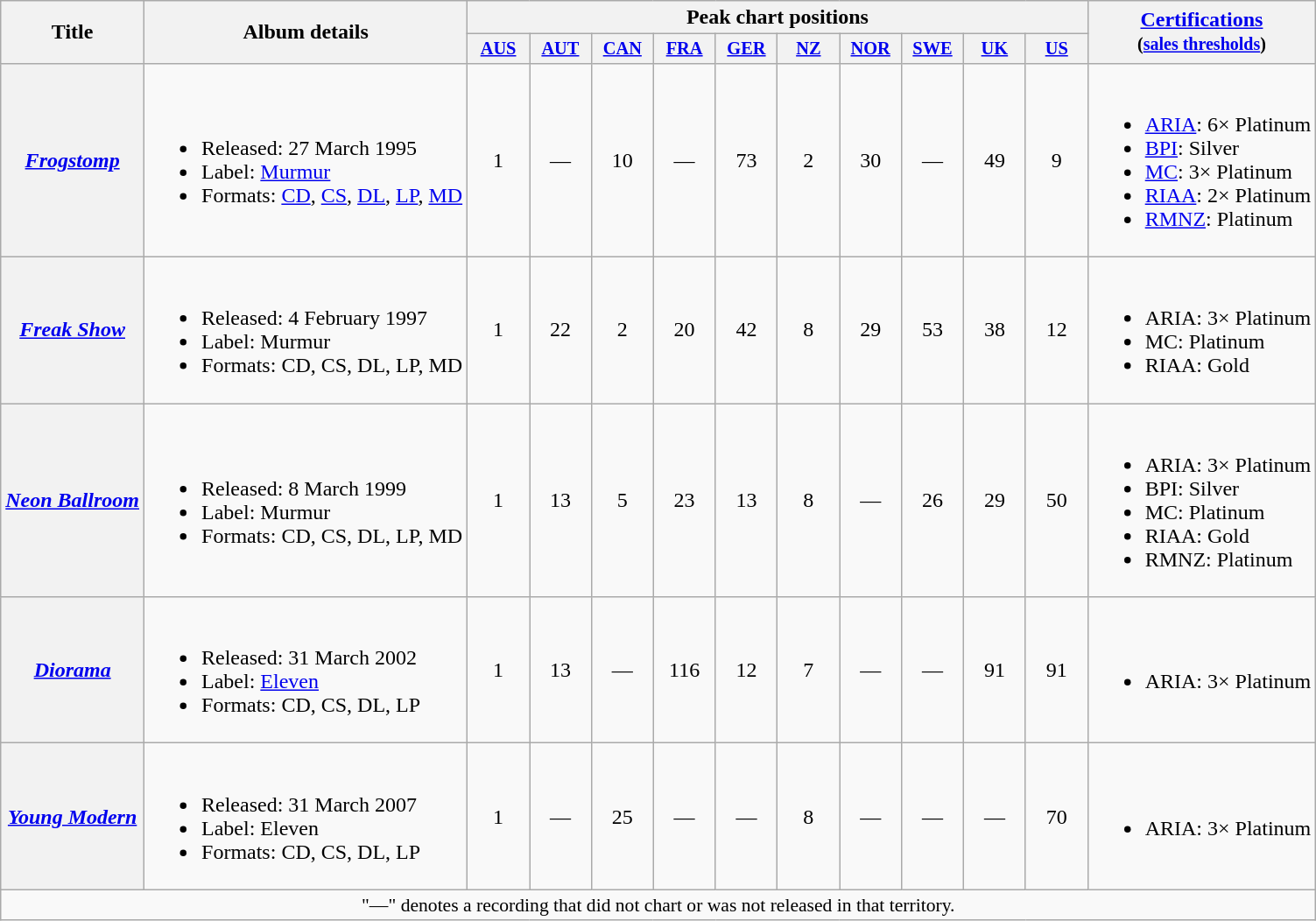<table class="wikitable plainrowheaders">
<tr>
<th scope="col" rowspan="2">Title</th>
<th scope="col" rowspan="2">Album details</th>
<th scope="col" colspan="10">Peak chart positions</th>
<th scope="col" rowspan="2"><a href='#'>Certifications</a><br><small>(<a href='#'>sales thresholds</a>)</small></th>
</tr>
<tr>
<th scope="col" style="width:3em;font-size:85%;"><a href='#'>AUS</a><br></th>
<th scope="col" style="width:3em;font-size:85%;"><a href='#'>AUT</a><br></th>
<th scope="col" style="width:3em;font-size:85%;"><a href='#'>CAN</a><br></th>
<th scope="col" style="width:3em;font-size:85%;"><a href='#'>FRA</a><br></th>
<th scope="col" style="width:3em;font-size:85%;"><a href='#'>GER</a><br></th>
<th scope="col" style="width:3em;font-size:85%;"><a href='#'>NZ</a><br></th>
<th scope="col" style="width:3em;font-size:85%;"><a href='#'>NOR</a><br></th>
<th scope="col" style="width:3em;font-size:85%;"><a href='#'>SWE</a><br></th>
<th scope="col" style="width:3em;font-size:85%;"><a href='#'>UK</a><br></th>
<th scope="col" style="width:3em;font-size:85%;"><a href='#'>US</a><br></th>
</tr>
<tr>
<th scope="row"><em><a href='#'>Frogstomp</a></em></th>
<td><br><ul><li>Released: 27 March 1995</li><li>Label: <a href='#'>Murmur</a></li><li>Formats: <a href='#'>CD</a>, <a href='#'>CS</a>, <a href='#'>DL</a>, <a href='#'>LP</a>, <a href='#'>MD</a></li></ul></td>
<td style="text-align:center;">1</td>
<td style="text-align:center;">—</td>
<td style="text-align:center;">10</td>
<td style="text-align:center;">—</td>
<td style="text-align:center;">73</td>
<td style="text-align:center;">2</td>
<td style="text-align:center;">30</td>
<td style="text-align:center;">—</td>
<td style="text-align:center;">49</td>
<td style="text-align:center;">9</td>
<td><br><ul><li><a href='#'>ARIA</a>: 6× Platinum</li><li><a href='#'>BPI</a>: Silver</li><li><a href='#'>MC</a>: 3× Platinum</li><li><a href='#'>RIAA</a>: 2× Platinum</li><li><a href='#'>RMNZ</a>: Platinum</li></ul></td>
</tr>
<tr>
<th scope="row"><em><a href='#'>Freak Show</a></em></th>
<td><br><ul><li>Released: 4 February 1997</li><li>Label: Murmur</li><li>Formats: CD, CS, DL, LP, MD</li></ul></td>
<td style="text-align:center;">1</td>
<td style="text-align:center;">22</td>
<td style="text-align:center;">2</td>
<td style="text-align:center;">20</td>
<td style="text-align:center;">42</td>
<td style="text-align:center;">8</td>
<td style="text-align:center;">29</td>
<td style="text-align:center;">53</td>
<td style="text-align:center;">38</td>
<td style="text-align:center;">12</td>
<td><br><ul><li>ARIA: 3× Platinum</li><li>MC: Platinum</li><li>RIAA: Gold</li></ul></td>
</tr>
<tr>
<th scope="row"><em><a href='#'>Neon Ballroom</a></em></th>
<td><br><ul><li>Released: 8 March 1999</li><li>Label: Murmur</li><li>Formats: CD, CS, DL, LP, MD</li></ul></td>
<td style="text-align:center;">1</td>
<td style="text-align:center;">13</td>
<td style="text-align:center;">5</td>
<td style="text-align:center;">23</td>
<td style="text-align:center;">13</td>
<td style="text-align:center;">8</td>
<td style="text-align:center;">—</td>
<td style="text-align:center;">26</td>
<td style="text-align:center;">29</td>
<td style="text-align:center;">50</td>
<td><br><ul><li>ARIA: 3× Platinum</li><li>BPI: Silver</li><li>MC: Platinum</li><li>RIAA: Gold</li><li>RMNZ: Platinum</li></ul></td>
</tr>
<tr>
<th scope="row"><em><a href='#'>Diorama</a></em></th>
<td><br><ul><li>Released: 31 March 2002</li><li>Label: <a href='#'>Eleven</a></li><li>Formats: CD, CS, DL, LP</li></ul></td>
<td style="text-align:center;">1</td>
<td style="text-align:center;">13</td>
<td style="text-align:center;">—</td>
<td style="text-align:center;">116</td>
<td style="text-align:center;">12</td>
<td style="text-align:center;">7</td>
<td style="text-align:center;">—</td>
<td style="text-align:center;">—</td>
<td style="text-align:center;">91</td>
<td style="text-align:center;">91</td>
<td><br><ul><li>ARIA: 3× Platinum</li></ul></td>
</tr>
<tr>
<th scope="row"><em><a href='#'>Young Modern</a></em></th>
<td><br><ul><li>Released: 31 March 2007</li><li>Label: Eleven</li><li>Formats: CD, CS, DL, LP</li></ul></td>
<td style="text-align:center;">1</td>
<td style="text-align:center;">—</td>
<td style="text-align:center;">25</td>
<td style="text-align:center;">—</td>
<td style="text-align:center;">—</td>
<td style="text-align:center;">8</td>
<td style="text-align:center;">—</td>
<td style="text-align:center;">—</td>
<td style="text-align:center;">—</td>
<td style="text-align:center;">70</td>
<td><br><ul><li>ARIA: 3× Platinum</li></ul></td>
</tr>
<tr>
<td colspan="15" style="font-size:90%; text-align:center;">"—" denotes a recording that did not chart or was not released in that territory.</td>
</tr>
</table>
